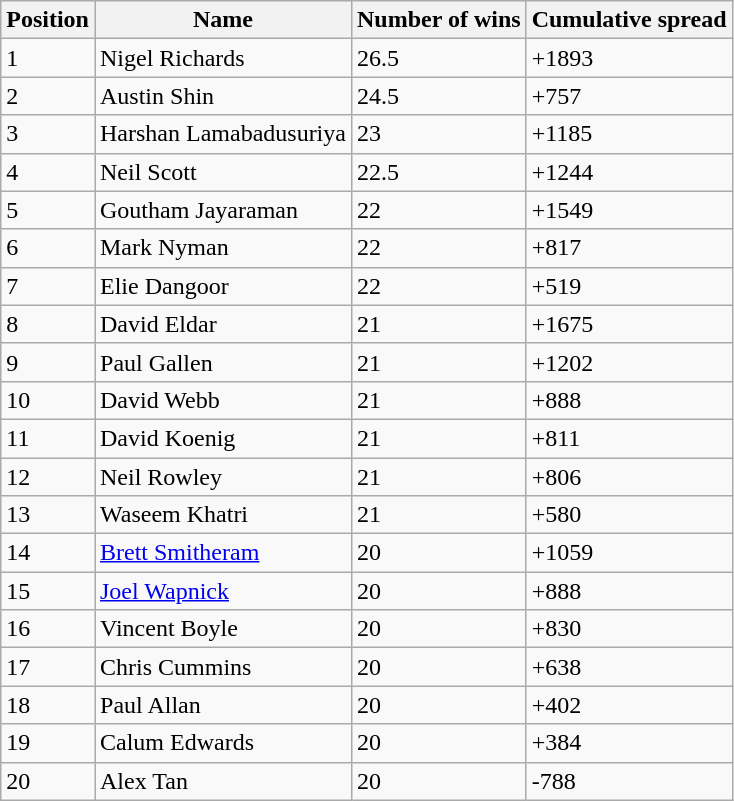<table class="wikitable">
<tr>
<th>Position</th>
<th>Name</th>
<th>Number of wins</th>
<th>Cumulative spread</th>
</tr>
<tr>
<td>1</td>
<td>Nigel Richards</td>
<td>26.5</td>
<td>+1893</td>
</tr>
<tr>
<td>2</td>
<td>Austin Shin</td>
<td>24.5</td>
<td>+757</td>
</tr>
<tr>
<td>3</td>
<td>Harshan Lamabadusuriya</td>
<td>23</td>
<td>+1185</td>
</tr>
<tr>
<td>4</td>
<td>Neil Scott</td>
<td>22.5</td>
<td>+1244</td>
</tr>
<tr>
<td>5</td>
<td>Goutham Jayaraman</td>
<td>22</td>
<td>+1549</td>
</tr>
<tr>
<td>6</td>
<td>Mark Nyman</td>
<td>22</td>
<td>+817</td>
</tr>
<tr>
<td>7</td>
<td>Elie Dangoor</td>
<td>22</td>
<td>+519</td>
</tr>
<tr>
<td>8</td>
<td>David Eldar</td>
<td>21</td>
<td>+1675</td>
</tr>
<tr>
<td>9</td>
<td>Paul Gallen</td>
<td>21</td>
<td>+1202</td>
</tr>
<tr>
<td>10</td>
<td>David Webb</td>
<td>21</td>
<td>+888</td>
</tr>
<tr>
<td>11</td>
<td>David Koenig</td>
<td>21</td>
<td>+811</td>
</tr>
<tr>
<td>12</td>
<td>Neil Rowley</td>
<td>21</td>
<td>+806</td>
</tr>
<tr>
<td>13</td>
<td>Waseem Khatri</td>
<td>21</td>
<td>+580</td>
</tr>
<tr>
<td>14</td>
<td><a href='#'>Brett Smitheram</a></td>
<td>20</td>
<td>+1059</td>
</tr>
<tr>
<td>15</td>
<td><a href='#'>Joel Wapnick</a></td>
<td>20</td>
<td>+888</td>
</tr>
<tr>
<td>16</td>
<td>Vincent Boyle</td>
<td>20</td>
<td>+830</td>
</tr>
<tr>
<td>17</td>
<td>Chris Cummins</td>
<td>20</td>
<td>+638</td>
</tr>
<tr>
<td>18</td>
<td>Paul Allan</td>
<td>20</td>
<td>+402</td>
</tr>
<tr>
<td>19</td>
<td>Calum Edwards</td>
<td>20</td>
<td>+384</td>
</tr>
<tr>
<td>20</td>
<td>Alex Tan</td>
<td>20</td>
<td>-788</td>
</tr>
</table>
